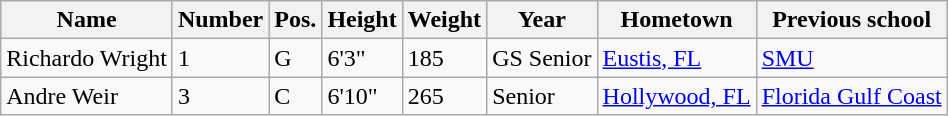<table class="wikitable sortable" border="1">
<tr>
<th>Name</th>
<th>Number</th>
<th>Pos.</th>
<th>Height</th>
<th>Weight</th>
<th>Year</th>
<th>Hometown</th>
<th class="unsortable">Previous school</th>
</tr>
<tr>
<td>Richardo Wright</td>
<td>1</td>
<td>G</td>
<td>6'3"</td>
<td>185</td>
<td>GS Senior</td>
<td><a href='#'>Eustis, FL</a></td>
<td><a href='#'>SMU</a></td>
</tr>
<tr>
<td>Andre Weir</td>
<td>3</td>
<td>C</td>
<td>6'10"</td>
<td>265</td>
<td> Senior</td>
<td><a href='#'>Hollywood, FL</a></td>
<td><a href='#'>Florida Gulf Coast</a></td>
</tr>
</table>
